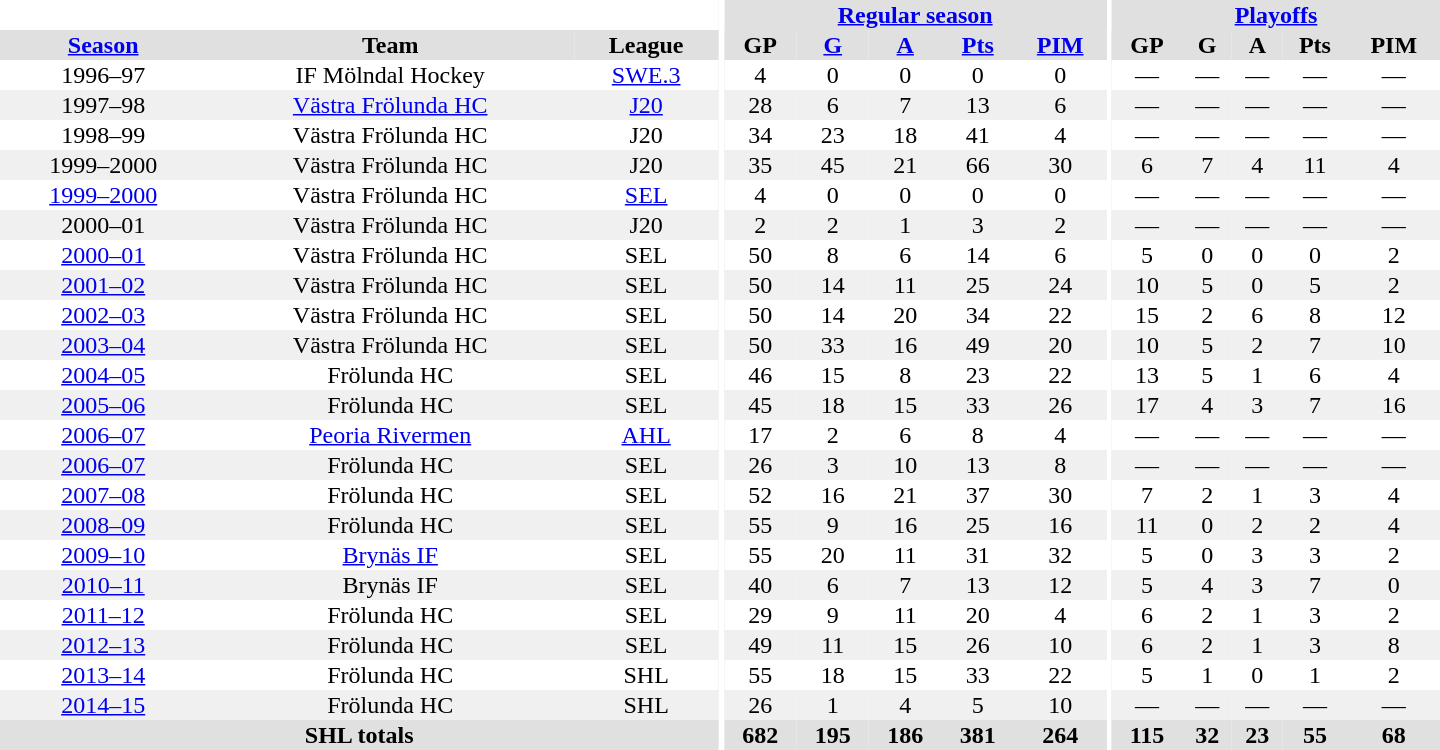<table border="0" cellpadding="1" cellspacing="0" style="text-align:center; width:60em">
<tr bgcolor="#e0e0e0">
<th colspan="3" bgcolor="#ffffff"></th>
<th rowspan="99" bgcolor="#ffffff"></th>
<th colspan="5"><a href='#'>Regular season</a></th>
<th rowspan="99" bgcolor="#ffffff"></th>
<th colspan="5"><a href='#'>Playoffs</a></th>
</tr>
<tr bgcolor="#e0e0e0">
<th><a href='#'>Season</a></th>
<th>Team</th>
<th>League</th>
<th>GP</th>
<th><a href='#'>G</a></th>
<th><a href='#'>A</a></th>
<th><a href='#'>Pts</a></th>
<th><a href='#'>PIM</a></th>
<th>GP</th>
<th>G</th>
<th>A</th>
<th>Pts</th>
<th>PIM</th>
</tr>
<tr>
<td>1996–97</td>
<td>IF Mölndal Hockey</td>
<td><a href='#'>SWE.3</a></td>
<td>4</td>
<td>0</td>
<td>0</td>
<td>0</td>
<td>0</td>
<td>—</td>
<td>—</td>
<td>—</td>
<td>—</td>
<td>—</td>
</tr>
<tr bgcolor="#f0f0f0">
<td>1997–98</td>
<td><a href='#'>Västra Frölunda HC</a></td>
<td><a href='#'>J20</a></td>
<td>28</td>
<td>6</td>
<td>7</td>
<td>13</td>
<td>6</td>
<td>—</td>
<td>—</td>
<td>—</td>
<td>—</td>
<td>—</td>
</tr>
<tr>
<td>1998–99</td>
<td>Västra Frölunda HC</td>
<td>J20</td>
<td>34</td>
<td>23</td>
<td>18</td>
<td>41</td>
<td>4</td>
<td>—</td>
<td>—</td>
<td>—</td>
<td>—</td>
<td>—</td>
</tr>
<tr bgcolor="#f0f0f0">
<td>1999–2000</td>
<td>Västra Frölunda HC</td>
<td>J20</td>
<td>35</td>
<td>45</td>
<td>21</td>
<td>66</td>
<td>30</td>
<td>6</td>
<td>7</td>
<td>4</td>
<td>11</td>
<td>4</td>
</tr>
<tr>
<td><a href='#'>1999–2000</a></td>
<td>Västra Frölunda HC</td>
<td><a href='#'>SEL</a></td>
<td>4</td>
<td>0</td>
<td>0</td>
<td>0</td>
<td>0</td>
<td>—</td>
<td>—</td>
<td>—</td>
<td>—</td>
<td>—</td>
</tr>
<tr bgcolor="#f0f0f0">
<td>2000–01</td>
<td>Västra Frölunda HC</td>
<td>J20</td>
<td>2</td>
<td>2</td>
<td>1</td>
<td>3</td>
<td>2</td>
<td>—</td>
<td>—</td>
<td>—</td>
<td>—</td>
<td>—</td>
</tr>
<tr>
<td><a href='#'>2000–01</a></td>
<td>Västra Frölunda HC</td>
<td>SEL</td>
<td>50</td>
<td>8</td>
<td>6</td>
<td>14</td>
<td>6</td>
<td>5</td>
<td>0</td>
<td>0</td>
<td>0</td>
<td>2</td>
</tr>
<tr bgcolor="#f0f0f0">
<td><a href='#'>2001–02</a></td>
<td>Västra Frölunda HC</td>
<td>SEL</td>
<td>50</td>
<td>14</td>
<td>11</td>
<td>25</td>
<td>24</td>
<td>10</td>
<td>5</td>
<td>0</td>
<td>5</td>
<td>2</td>
</tr>
<tr>
<td><a href='#'>2002–03</a></td>
<td>Västra Frölunda HC</td>
<td>SEL</td>
<td>50</td>
<td>14</td>
<td>20</td>
<td>34</td>
<td>22</td>
<td>15</td>
<td>2</td>
<td>6</td>
<td>8</td>
<td>12</td>
</tr>
<tr bgcolor="#f0f0f0">
<td><a href='#'>2003–04</a></td>
<td>Västra Frölunda HC</td>
<td>SEL</td>
<td>50</td>
<td>33</td>
<td>16</td>
<td>49</td>
<td>20</td>
<td>10</td>
<td>5</td>
<td>2</td>
<td>7</td>
<td>10</td>
</tr>
<tr>
<td><a href='#'>2004–05</a></td>
<td>Frölunda HC</td>
<td>SEL</td>
<td>46</td>
<td>15</td>
<td>8</td>
<td>23</td>
<td>22</td>
<td>13</td>
<td>5</td>
<td>1</td>
<td>6</td>
<td>4</td>
</tr>
<tr bgcolor="#f0f0f0">
<td><a href='#'>2005–06</a></td>
<td>Frölunda HC</td>
<td>SEL</td>
<td>45</td>
<td>18</td>
<td>15</td>
<td>33</td>
<td>26</td>
<td>17</td>
<td>4</td>
<td>3</td>
<td>7</td>
<td>16</td>
</tr>
<tr>
<td><a href='#'>2006–07</a></td>
<td><a href='#'>Peoria Rivermen</a></td>
<td><a href='#'>AHL</a></td>
<td>17</td>
<td>2</td>
<td>6</td>
<td>8</td>
<td>4</td>
<td>—</td>
<td>—</td>
<td>—</td>
<td>—</td>
<td>—</td>
</tr>
<tr bgcolor="#f0f0f0">
<td><a href='#'>2006–07</a></td>
<td>Frölunda HC</td>
<td>SEL</td>
<td>26</td>
<td>3</td>
<td>10</td>
<td>13</td>
<td>8</td>
<td>—</td>
<td>—</td>
<td>—</td>
<td>—</td>
<td>—</td>
</tr>
<tr>
<td><a href='#'>2007–08</a></td>
<td>Frölunda HC</td>
<td>SEL</td>
<td>52</td>
<td>16</td>
<td>21</td>
<td>37</td>
<td>30</td>
<td>7</td>
<td>2</td>
<td>1</td>
<td>3</td>
<td>4</td>
</tr>
<tr bgcolor="#f0f0f0">
<td><a href='#'>2008–09</a></td>
<td>Frölunda HC</td>
<td>SEL</td>
<td>55</td>
<td>9</td>
<td>16</td>
<td>25</td>
<td>16</td>
<td>11</td>
<td>0</td>
<td>2</td>
<td>2</td>
<td>4</td>
</tr>
<tr>
<td><a href='#'>2009–10</a></td>
<td><a href='#'>Brynäs IF</a></td>
<td>SEL</td>
<td>55</td>
<td>20</td>
<td>11</td>
<td>31</td>
<td>32</td>
<td>5</td>
<td>0</td>
<td>3</td>
<td>3</td>
<td>2</td>
</tr>
<tr bgcolor="#f0f0f0">
<td><a href='#'>2010–11</a></td>
<td>Brynäs IF</td>
<td>SEL</td>
<td>40</td>
<td>6</td>
<td>7</td>
<td>13</td>
<td>12</td>
<td>5</td>
<td>4</td>
<td>3</td>
<td>7</td>
<td>0</td>
</tr>
<tr>
<td><a href='#'>2011–12</a></td>
<td>Frölunda HC</td>
<td>SEL</td>
<td>29</td>
<td>9</td>
<td>11</td>
<td>20</td>
<td>4</td>
<td>6</td>
<td>2</td>
<td>1</td>
<td>3</td>
<td>2</td>
</tr>
<tr bgcolor="#f0f0f0">
<td><a href='#'>2012–13</a></td>
<td>Frölunda HC</td>
<td>SEL</td>
<td>49</td>
<td>11</td>
<td>15</td>
<td>26</td>
<td>10</td>
<td>6</td>
<td>2</td>
<td>1</td>
<td>3</td>
<td>8</td>
</tr>
<tr>
<td><a href='#'>2013–14</a></td>
<td>Frölunda HC</td>
<td>SHL</td>
<td>55</td>
<td>18</td>
<td>15</td>
<td>33</td>
<td>22</td>
<td>5</td>
<td>1</td>
<td>0</td>
<td>1</td>
<td>2</td>
</tr>
<tr bgcolor="#f0f0f0">
<td><a href='#'>2014–15</a></td>
<td>Frölunda HC</td>
<td>SHL</td>
<td>26</td>
<td>1</td>
<td>4</td>
<td>5</td>
<td>10</td>
<td>—</td>
<td>—</td>
<td>—</td>
<td>—</td>
<td>—</td>
</tr>
<tr bgcolor="#e0e0e0">
<th colspan="3">SHL totals</th>
<th>682</th>
<th>195</th>
<th>186</th>
<th>381</th>
<th>264</th>
<th>115</th>
<th>32</th>
<th>23</th>
<th>55</th>
<th>68</th>
</tr>
</table>
